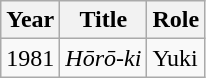<table class="wikitable">
<tr>
<th>Year</th>
<th>Title</th>
<th>Role</th>
</tr>
<tr>
<td>1981</td>
<td><em>Hōrō-ki</em></td>
<td>Yuki</td>
</tr>
</table>
